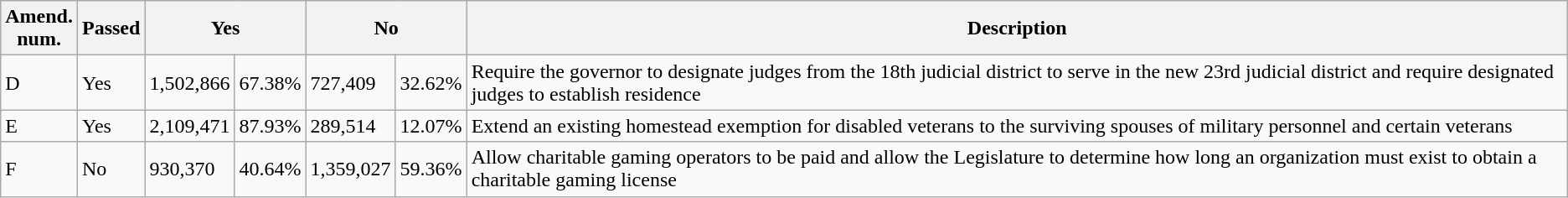<table class="wikitable sortable collapsible">
<tr>
<th>Amend.<br>num.</th>
<th>Passed</th>
<th colspan="2">Yes</th>
<th colspan="2">No</th>
<th>Description</th>
</tr>
<tr>
<td>D</td>
<td> Yes</td>
<td>1,502,866</td>
<td>67.38%</td>
<td>727,409</td>
<td>32.62%</td>
<td>Require the governor to designate judges from the 18th judicial district to serve in the new 23rd judicial district and require designated judges to establish residence</td>
</tr>
<tr>
<td>E</td>
<td> Yes</td>
<td>2,109,471</td>
<td>87.93%</td>
<td>289,514</td>
<td>12.07%</td>
<td>Extend an existing homestead exemption for disabled veterans to the surviving spouses of military personnel and certain veterans</td>
</tr>
<tr>
<td>F</td>
<td> No</td>
<td>930,370</td>
<td>40.64%</td>
<td>1,359,027</td>
<td>59.36%</td>
<td>Allow charitable gaming operators to be paid and allow the Legislature to determine how long an organization must exist to obtain a charitable gaming license</td>
</tr>
</table>
